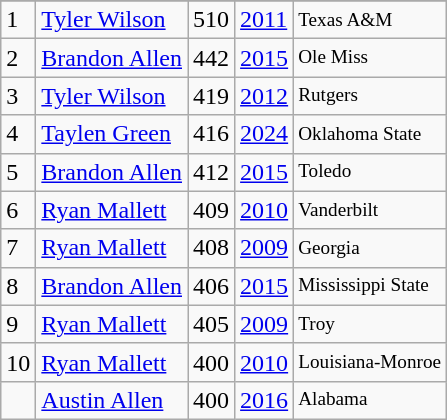<table class="wikitable">
<tr>
</tr>
<tr>
<td>1</td>
<td><a href='#'>Tyler Wilson</a></td>
<td>510</td>
<td><a href='#'>2011</a></td>
<td style="font-size:80%;">Texas A&M</td>
</tr>
<tr>
<td>2</td>
<td><a href='#'>Brandon Allen</a></td>
<td>442</td>
<td><a href='#'>2015</a></td>
<td style="font-size:80%;">Ole Miss</td>
</tr>
<tr>
<td>3</td>
<td><a href='#'>Tyler Wilson</a></td>
<td>419</td>
<td><a href='#'>2012</a></td>
<td style="font-size:80%;">Rutgers</td>
</tr>
<tr>
<td>4</td>
<td><a href='#'>Taylen Green</a></td>
<td>416</td>
<td><a href='#'>2024</a></td>
<td style="font-size:80%;">Oklahoma State</td>
</tr>
<tr>
<td>5</td>
<td><a href='#'>Brandon Allen</a></td>
<td>412</td>
<td><a href='#'>2015</a></td>
<td style="font-size:80%;">Toledo</td>
</tr>
<tr>
<td>6</td>
<td><a href='#'>Ryan Mallett</a></td>
<td>409</td>
<td><a href='#'>2010</a></td>
<td style="font-size:80%;">Vanderbilt</td>
</tr>
<tr>
<td>7</td>
<td><a href='#'>Ryan Mallett</a></td>
<td>408</td>
<td><a href='#'>2009</a></td>
<td style="font-size:80%;">Georgia</td>
</tr>
<tr>
<td>8</td>
<td><a href='#'>Brandon Allen</a></td>
<td>406</td>
<td><a href='#'>2015</a></td>
<td style="font-size:80%;">Mississippi State</td>
</tr>
<tr>
<td>9</td>
<td><a href='#'>Ryan Mallett</a></td>
<td>405</td>
<td><a href='#'>2009</a></td>
<td style="font-size:80%;">Troy</td>
</tr>
<tr>
<td>10</td>
<td><a href='#'>Ryan Mallett</a></td>
<td>400</td>
<td><a href='#'>2010</a></td>
<td style="font-size:80%;">Louisiana-Monroe</td>
</tr>
<tr>
<td></td>
<td><a href='#'>Austin Allen</a></td>
<td>400</td>
<td><a href='#'>2016</a></td>
<td style="font-size:80%;">Alabama</td>
</tr>
</table>
